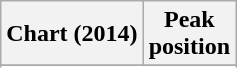<table class="wikitable sortable plainrowheaders">
<tr>
<th>Chart (2014)</th>
<th>Peak<br>position</th>
</tr>
<tr>
</tr>
<tr>
</tr>
<tr>
</tr>
</table>
